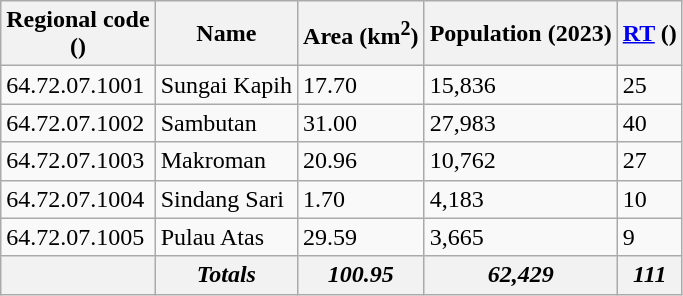<table class="wikitable sortable">
<tr>
<th>Regional code<br>()</th>
<th>Name</th>
<th>Area (km<sup>2</sup>)</th>
<th>Population (2023)</th>
<th><a href='#'>RT</a> ()</th>
</tr>
<tr>
<td>64.72.07.1001</td>
<td>Sungai Kapih</td>
<td>17.70</td>
<td>15,836</td>
<td>25</td>
</tr>
<tr>
<td>64.72.07.1002</td>
<td>Sambutan</td>
<td>31.00</td>
<td>27,983</td>
<td>40</td>
</tr>
<tr>
<td>64.72.07.1003</td>
<td>Makroman</td>
<td>20.96</td>
<td>10,762</td>
<td>27</td>
</tr>
<tr>
<td>64.72.07.1004</td>
<td>Sindang Sari</td>
<td>1.70</td>
<td>4,183</td>
<td>10</td>
</tr>
<tr>
<td>64.72.07.1005</td>
<td>Pulau Atas</td>
<td>29.59</td>
<td>3,665</td>
<td>9</td>
</tr>
<tr>
<th></th>
<th><em>Totals</em></th>
<th><em>100.95</em></th>
<th><em>62,429</em></th>
<th><em>111</em></th>
</tr>
</table>
